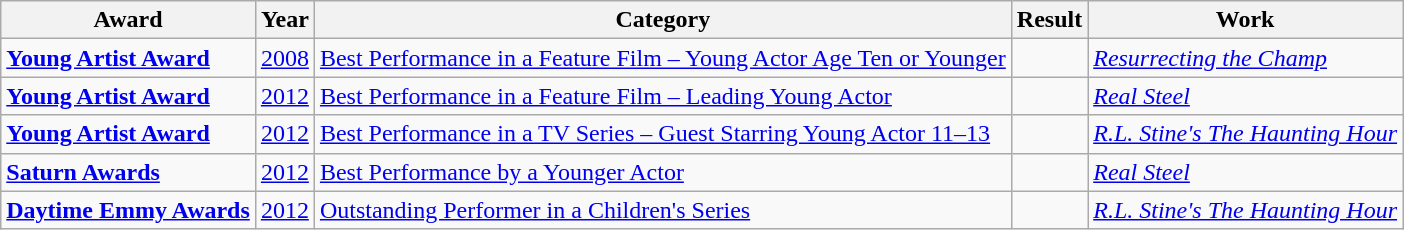<table class="wikitable sortable">
<tr>
<th>Award</th>
<th>Year</th>
<th>Category</th>
<th>Result</th>
<th>Work</th>
</tr>
<tr>
<td><strong><a href='#'>Young Artist Award</a></strong></td>
<td><a href='#'>2008</a></td>
<td><a href='#'>Best Performance in a Feature Film – Young Actor Age Ten or Younger</a></td>
<td></td>
<td><em><a href='#'>Resurrecting the Champ</a></em></td>
</tr>
<tr>
<td><strong><a href='#'>Young Artist Award</a></strong></td>
<td><a href='#'>2012</a></td>
<td><a href='#'>Best Performance in a Feature Film – Leading Young Actor</a></td>
<td></td>
<td><em><a href='#'>Real Steel</a></em></td>
</tr>
<tr>
<td><strong><a href='#'>Young Artist Award</a></strong></td>
<td><a href='#'>2012</a></td>
<td><a href='#'>Best Performance in a TV Series – Guest Starring Young Actor 11–13</a></td>
<td></td>
<td><em><a href='#'>R.L. Stine's The Haunting Hour</a></em></td>
</tr>
<tr>
<td><strong><a href='#'>Saturn Awards</a></strong></td>
<td><a href='#'>2012</a></td>
<td><a href='#'>Best Performance by a Younger Actor</a></td>
<td></td>
<td><em><a href='#'>Real Steel</a></em></td>
</tr>
<tr>
<td><strong><a href='#'>Daytime Emmy Awards</a></strong></td>
<td><a href='#'>2012</a></td>
<td><a href='#'>Outstanding Performer in a Children's Series</a></td>
<td></td>
<td><em><a href='#'>R.L. Stine's The Haunting Hour</a></em></td>
</tr>
</table>
